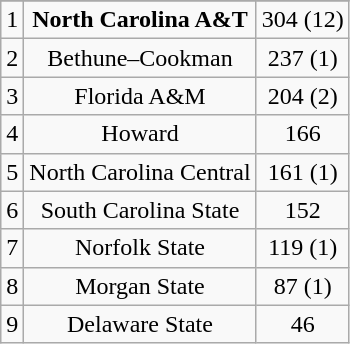<table class="wikitable">
<tr align="center">
</tr>
<tr align="center">
<td>1</td>
<td><strong>North Carolina A&T</strong></td>
<td>304 (12)</td>
</tr>
<tr align="center">
<td>2</td>
<td>Bethune–Cookman</td>
<td>237 (1)</td>
</tr>
<tr align="center">
<td>3</td>
<td>Florida A&M</td>
<td>204 (2)</td>
</tr>
<tr align="center">
<td>4</td>
<td>Howard</td>
<td>166</td>
</tr>
<tr align="center">
<td>5</td>
<td>North Carolina Central</td>
<td>161 (1)</td>
</tr>
<tr align="center">
<td>6</td>
<td>South Carolina State</td>
<td>152</td>
</tr>
<tr align="center">
<td>7</td>
<td>Norfolk State</td>
<td>119 (1)</td>
</tr>
<tr align="center">
<td>8</td>
<td>Morgan State</td>
<td>87 (1)</td>
</tr>
<tr align="center">
<td>9</td>
<td>Delaware State</td>
<td>46</td>
</tr>
</table>
